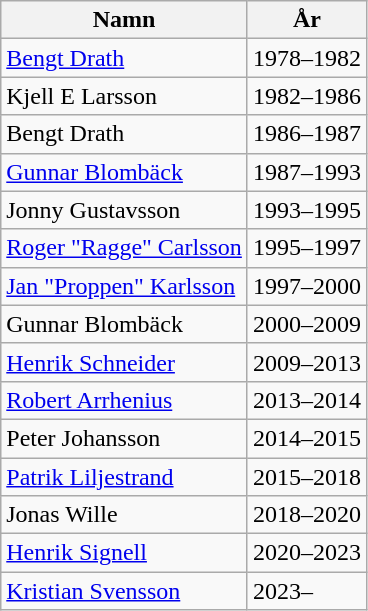<table class="wikitable">
<tr>
<th>Namn</th>
<th>År</th>
</tr>
<tr>
<td><a href='#'>Bengt Drath</a></td>
<td>1978–1982</td>
</tr>
<tr>
<td>Kjell E Larsson</td>
<td>1982–1986</td>
</tr>
<tr>
<td>Bengt Drath</td>
<td>1986–1987</td>
</tr>
<tr>
<td><a href='#'>Gunnar Blombäck</a></td>
<td>1987–1993</td>
</tr>
<tr>
<td>Jonny Gustavsson</td>
<td>1993–1995</td>
</tr>
<tr>
<td><a href='#'>Roger "Ragge" Carlsson</a></td>
<td>1995–1997</td>
</tr>
<tr>
<td><a href='#'>Jan "Proppen" Karlsson</a></td>
<td>1997–2000</td>
</tr>
<tr>
<td>Gunnar Blombäck</td>
<td>2000–2009</td>
</tr>
<tr>
<td><a href='#'>Henrik Schneider</a></td>
<td>2009–2013</td>
</tr>
<tr>
<td><a href='#'>Robert Arrhenius</a></td>
<td>2013–2014</td>
</tr>
<tr>
<td>Peter Johansson</td>
<td>2014–2015</td>
</tr>
<tr>
<td><a href='#'>Patrik Liljestrand</a></td>
<td>2015–2018</td>
</tr>
<tr>
<td>Jonas Wille</td>
<td>2018–2020</td>
</tr>
<tr>
<td><a href='#'>Henrik Signell</a></td>
<td>2020–2023</td>
</tr>
<tr>
<td><a href='#'>Kristian Svensson</a></td>
<td>2023–</td>
</tr>
</table>
